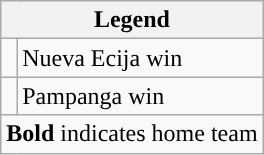<table class="wikitable">
<tr>
<th colspan="4">Legend</th>
</tr>
<tr>
<td></td>
<td>Nueva Ecija win</td>
</tr>
<tr>
<td></td>
<td>Pampanga win</td>
</tr>
<tr>
<td colspan="2"><strong>Bold</strong> indicates home team</td>
</tr>
</table>
